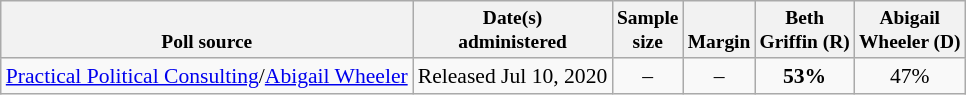<table class="wikitable sortable mw-collapsible autocollapsed" style="font-size:90%;text-align:center;">
<tr valign=bottom style="font-size:90%;">
<th>Poll source</th>
<th data-sort-type="date">Date(s)<br>administered</th>
<th data-sort-type="number">Sample<br>size</th>
<th>Margin<br></th>
<th>Beth<br>Griffin (R)</th>
<th>Abigail<br>Wheeler (D)</th>
</tr>
<tr>
<td style="text-align:left;"><a href='#'>Practical Political Consulting</a>/<a href='#'>Abigail Wheeler</a></td>
<td>Released Jul 10, 2020</td>
<td>–</td>
<td>–</td>
<td><strong>53%</strong></td>
<td>47%</td>
</tr>
</table>
